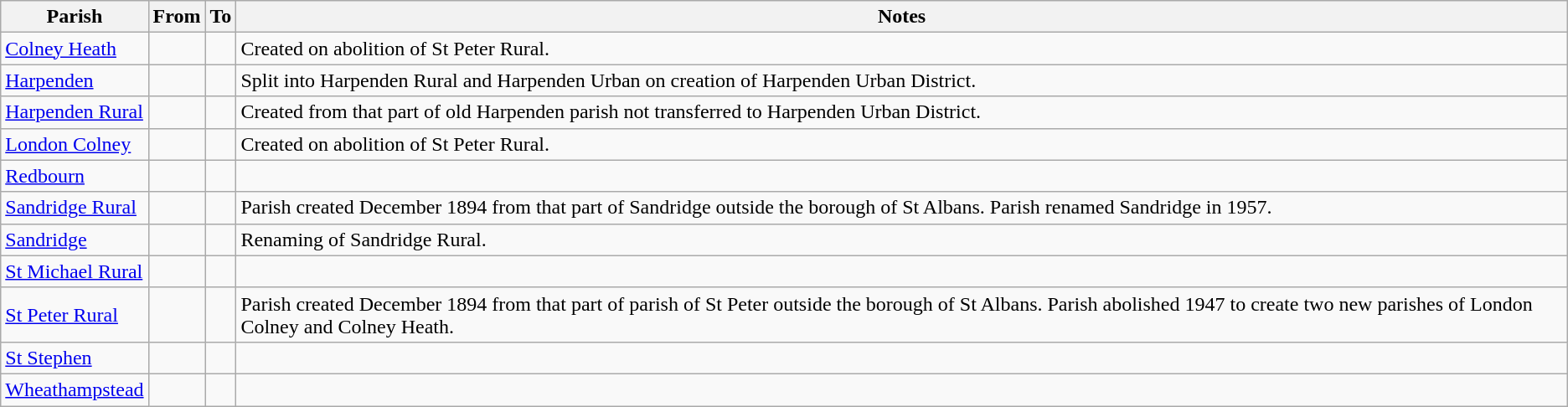<table class="wikitable sortable">
<tr>
<th>Parish</th>
<th>From</th>
<th>To</th>
<th class="unsortable">Notes</th>
</tr>
<tr>
<td><a href='#'>Colney Heath</a></td>
<td style="text-align:right;"></td>
<td style="text-align:right;"></td>
<td>Created on abolition of St Peter Rural.</td>
</tr>
<tr>
<td><a href='#'>Harpenden</a></td>
<td style="text-align:right;"></td>
<td style="text-align:right;"></td>
<td>Split into Harpenden Rural and Harpenden Urban on creation of Harpenden Urban District.</td>
</tr>
<tr>
<td><a href='#'>Harpenden Rural</a></td>
<td style="text-align:right;"></td>
<td style="text-align:right;"></td>
<td>Created from that part of old Harpenden parish not transferred to Harpenden Urban District.</td>
</tr>
<tr>
<td><a href='#'>London Colney</a></td>
<td style="text-align:right;"></td>
<td style="text-align:right;"></td>
<td>Created on abolition of St Peter Rural.</td>
</tr>
<tr>
<td><a href='#'>Redbourn</a></td>
<td style="text-align:right;"></td>
<td style="text-align:right;"></td>
<td></td>
</tr>
<tr>
<td><a href='#'>Sandridge Rural</a></td>
<td style="text-align:right;"></td>
<td style="text-align:right;"></td>
<td>Parish created December 1894 from that part of Sandridge outside the borough of St Albans. Parish renamed Sandridge in 1957.</td>
</tr>
<tr>
<td><a href='#'>Sandridge</a></td>
<td style="text-align:right;"></td>
<td style="text-align:right;"></td>
<td>Renaming of Sandridge Rural.</td>
</tr>
<tr>
<td><a href='#'>St Michael Rural</a></td>
<td style="text-align:right;"></td>
<td style="text-align:right;"></td>
<td></td>
</tr>
<tr>
<td><a href='#'>St Peter Rural</a></td>
<td style="text-align:right;"></td>
<td style="text-align:right;"></td>
<td>Parish created December 1894 from that part of parish of St Peter outside the borough of St Albans. Parish abolished 1947 to create two new parishes of London Colney and Colney Heath.</td>
</tr>
<tr>
<td><a href='#'>St Stephen</a></td>
<td style="text-align:right;"></td>
<td style="text-align:right;"></td>
<td></td>
</tr>
<tr>
<td><a href='#'>Wheathampstead</a></td>
<td style="text-align:right;"></td>
<td style="text-align:right;"></td>
<td></td>
</tr>
</table>
